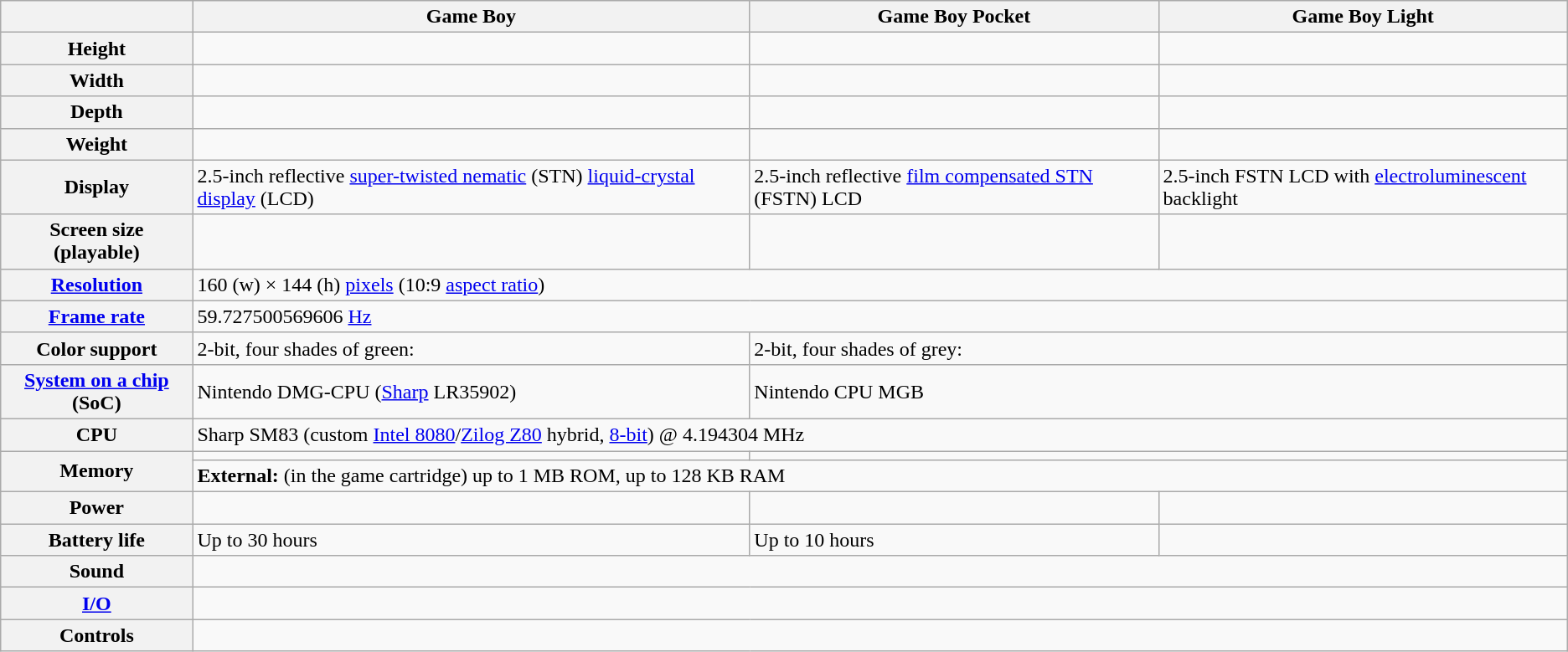<table class="wikitable sticky-header">
<tr>
<th></th>
<th>Game Boy</th>
<th>Game Boy Pocket</th>
<th>Game Boy Light</th>
</tr>
<tr>
<th>Height</th>
<td></td>
<td></td>
<td></td>
</tr>
<tr>
<th>Width</th>
<td></td>
<td></td>
<td></td>
</tr>
<tr>
<th>Depth</th>
<td></td>
<td></td>
<td></td>
</tr>
<tr>
<th>Weight</th>
<td></td>
<td></td>
<td></td>
</tr>
<tr>
<th>Display</th>
<td>2.5-inch reflective <a href='#'>super-twisted nematic</a> (STN) <a href='#'>liquid-crystal display</a> (LCD)</td>
<td>2.5-inch reflective <a href='#'>film compensated STN</a> (FSTN) LCD</td>
<td>2.5-inch FSTN LCD with <a href='#'>electroluminescent</a> backlight</td>
</tr>
<tr>
<th>Screen size (playable)</th>
<td></td>
<td></td>
<td></td>
</tr>
<tr>
<th><a href='#'>Resolution</a></th>
<td colspan="3">160 (w) × 144 (h) <a href='#'>pixels</a> (10:9 <a href='#'>aspect ratio</a>)</td>
</tr>
<tr>
<th><a href='#'>Frame rate</a></th>
<td colspan="3">59.727500569606 <a href='#'>Hz</a></td>
</tr>
<tr>
<th>Color support</th>
<td>2-bit, four shades of green: </td>
<td colspan="2">2-bit, four shades of grey: </td>
</tr>
<tr>
<th><a href='#'>System on a chip</a> (SoC)</th>
<td>Nintendo DMG-CPU (<a href='#'>Sharp</a> LR35902)</td>
<td colspan="2">Nintendo CPU MGB</td>
</tr>
<tr>
<th>CPU</th>
<td colspan="3">Sharp SM83 (custom <a href='#'>Intel 8080</a>/<a href='#'>Zilog Z80</a> hybrid, <a href='#'>8-bit</a>) @ 4.194304 MHz</td>
</tr>
<tr>
<th rowspan="2">Memory</th>
<td></td>
<td colspan="2"></td>
</tr>
<tr>
<td colspan="3"><strong>External:</strong> (in the game cartridge) up to 1 MB ROM, up to 128 KB RAM</td>
</tr>
<tr>
<th>Power</th>
<td></td>
<td></td>
<td></td>
</tr>
<tr>
<th>Battery life</th>
<td>Up to 30 hours</td>
<td>Up to 10 hours</td>
<td></td>
</tr>
<tr>
<th>Sound</th>
<td colspan="3"></td>
</tr>
<tr>
<th><a href='#'>I/O</a></th>
<td colspan="3"></td>
</tr>
<tr>
<th>Controls</th>
<td colspan="3"></td>
</tr>
</table>
